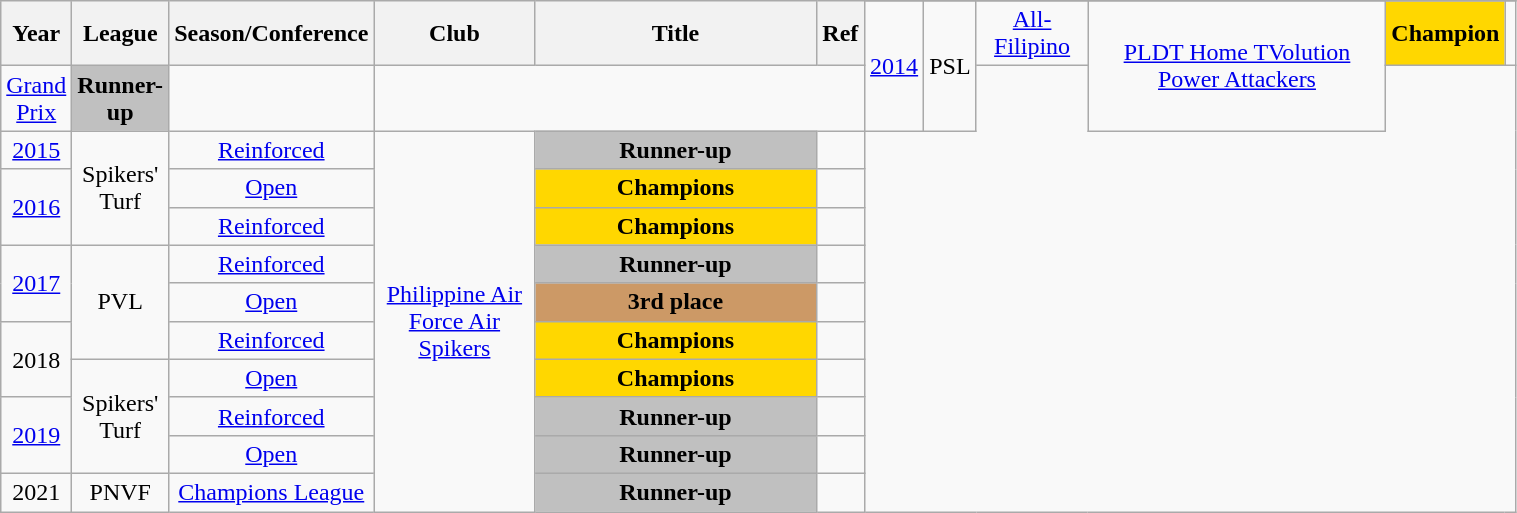<table class="wikitable sortable" style="text-align:center" width="80%">
<tr>
<th style="width:5px;" rowspan="2">Year</th>
<th style="width:25px;" rowspan="2">League</th>
<th style="width:100px;" rowspan="2">Season/Conference</th>
<th style="width:100px;" rowspan="2">Club</th>
<th style="width:180px;" rowspan="2">Title</th>
<th style="width:25px;" rowspan="2">Ref</th>
</tr>
<tr align=center>
<td rowspan=2><a href='#'>2014</a></td>
<td rowspan=2>PSL</td>
<td><a href='#'>All-Filipino</a></td>
<td rowspan=2><a href='#'>PLDT Home TVolution Power Attackers</a></td>
<td style="background:gold;"><strong>Champion</strong></td>
<td></td>
</tr>
<tr align=center>
<td><a href='#'>Grand Prix</a></td>
<td style="background:silver;"><strong>Runner-up</strong></td>
<td></td>
</tr>
<tr align=center>
<td rowspan=1><a href='#'>2015</a></td>
<td rowspan=3>Spikers' Turf</td>
<td><a href='#'>Reinforced</a></td>
<td rowspan=10><a href='#'>Philippine Air Force Air Spikers</a></td>
<td style="background:silver;"><strong>Runner-up</strong></td>
<td></td>
</tr>
<tr align=center>
<td rowspan=2><a href='#'>2016</a></td>
<td><a href='#'>Open</a></td>
<td style="background:gold;"><strong>Champions</strong></td>
<td></td>
</tr>
<tr align=center>
<td><a href='#'>Reinforced</a></td>
<td style="background:gold;"><strong>Champions</strong></td>
<td></td>
</tr>
<tr align=center>
<td rowspan=2><a href='#'>2017</a></td>
<td rowspan=3>PVL</td>
<td><a href='#'>Reinforced</a></td>
<td style="background:silver"><strong>Runner-up</strong></td>
<td></td>
</tr>
<tr align=center>
<td><a href='#'>Open</a></td>
<td style="background:#cc9966;"><strong>3rd place</strong></td>
<td></td>
</tr>
<tr align=center>
<td rowspan=2>2018</td>
<td><a href='#'>Reinforced</a></td>
<td style="background:gold"><strong>Champions</strong></td>
<td></td>
</tr>
<tr align=center>
<td rowspan=3>Spikers' Turf</td>
<td><a href='#'>Open</a></td>
<td style="background:gold"><strong>Champions</strong></td>
<td></td>
</tr>
<tr align=center>
<td rowspan=2><a href='#'>2019</a></td>
<td><a href='#'>Reinforced</a></td>
<td style="background:silver"><strong>Runner-up</strong></td>
<td></td>
</tr>
<tr align=center>
<td><a href='#'>Open</a></td>
<td style="background:silver"><strong>Runner-up</strong></td>
<td></td>
</tr>
<tr align=center>
<td>2021</td>
<td>PNVF</td>
<td><a href='#'>Champions League</a></td>
<td style="background:silver"><strong>Runner-up</strong></td>
<td></td>
</tr>
</table>
